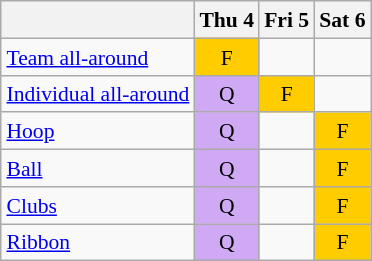<table class="wikitable" style="margin:0.5em auto; font-size:90%; line-height:1.25em;">
<tr style="text-align:center;">
<th></th>
<th>Thu 4</th>
<th>Fri 5</th>
<th>Sat 6</th>
</tr>
<tr style="text-align:center;">
<td style="text-align:left;"><a href='#'>Team all-around</a></td>
<td style="background-color:#FFCC00;">F</td>
<td></td>
<td></td>
</tr>
<tr style="text-align:center;">
<td style="text-align:left;"><a href='#'>Individual all-around</a></td>
<td style="background-color:#D0A9F5;">Q</td>
<td style="background-color:#FFCC00;">F</td>
<td></td>
</tr>
<tr style="text-align:center;">
<td style="text-align:left;"><a href='#'>Hoop</a></td>
<td style="background-color:#D0A9F5;">Q</td>
<td></td>
<td style="background-color:#FFCC00;">F</td>
</tr>
<tr style="text-align:center;">
<td style="text-align:left;"><a href='#'>Ball</a></td>
<td style="background-color:#D0A9F5;">Q</td>
<td></td>
<td style="background-color:#FFCC00;">F</td>
</tr>
<tr style="text-align:center;">
<td style="text-align:left;"><a href='#'>Clubs</a></td>
<td style="background-color:#D0A9F5;">Q</td>
<td></td>
<td style="background-color:#FFCC00;">F</td>
</tr>
<tr style="text-align:center;">
<td style="text-align:left;"><a href='#'>Ribbon</a></td>
<td style="background-color:#D0A9F5;">Q</td>
<td></td>
<td style="background-color:#FFCC00;">F</td>
</tr>
</table>
